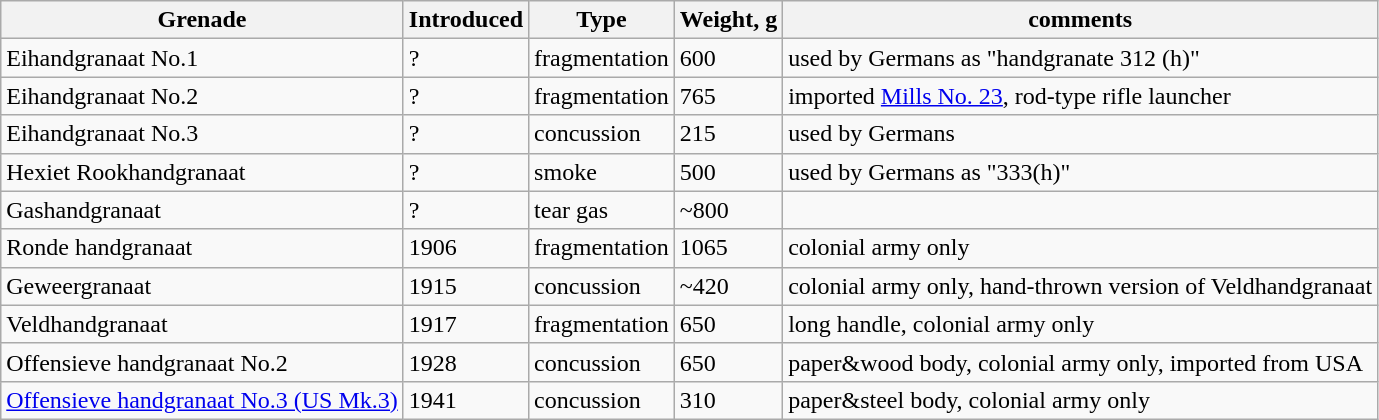<table class="wikitable sortable">
<tr>
<th>Grenade</th>
<th>Introduced</th>
<th>Type</th>
<th>Weight, g</th>
<th>comments</th>
</tr>
<tr>
<td>Eihandgranaat No.1</td>
<td>?</td>
<td>fragmentation</td>
<td>600</td>
<td>used by Germans as "handgranate 312 (h)"</td>
</tr>
<tr>
<td>Eihandgranaat No.2</td>
<td>?</td>
<td>fragmentation</td>
<td>765</td>
<td>imported <a href='#'>Mills No. 23</a>, rod-type rifle launcher</td>
</tr>
<tr>
<td>Eihandgranaat No.3</td>
<td>?</td>
<td>concussion</td>
<td>215</td>
<td>used by Germans</td>
</tr>
<tr>
<td>Hexiet Rookhandgranaat</td>
<td>?</td>
<td>smoke</td>
<td>500</td>
<td>used by Germans as "333(h)"</td>
</tr>
<tr>
<td>Gashandgranaat</td>
<td>?</td>
<td>tear gas</td>
<td>~800</td>
<td></td>
</tr>
<tr>
<td>Ronde handgranaat</td>
<td>1906</td>
<td>fragmentation</td>
<td>1065</td>
<td>colonial army only</td>
</tr>
<tr>
<td>Geweergranaat</td>
<td>1915</td>
<td>concussion</td>
<td>~420</td>
<td>colonial army only, hand-thrown version of Veldhandgranaat</td>
</tr>
<tr>
<td>Veldhandgranaat</td>
<td>1917</td>
<td>fragmentation</td>
<td>650</td>
<td>long handle, colonial army only</td>
</tr>
<tr>
<td>Offensieve handgranaat No.2</td>
<td>1928</td>
<td>concussion</td>
<td>650</td>
<td>paper&wood body, colonial army only, imported from USA</td>
</tr>
<tr>
<td><a href='#'>Offensieve handgranaat No.3 (US Mk.3)</a></td>
<td>1941</td>
<td>concussion</td>
<td>310</td>
<td>paper&steel body, colonial army only</td>
</tr>
</table>
